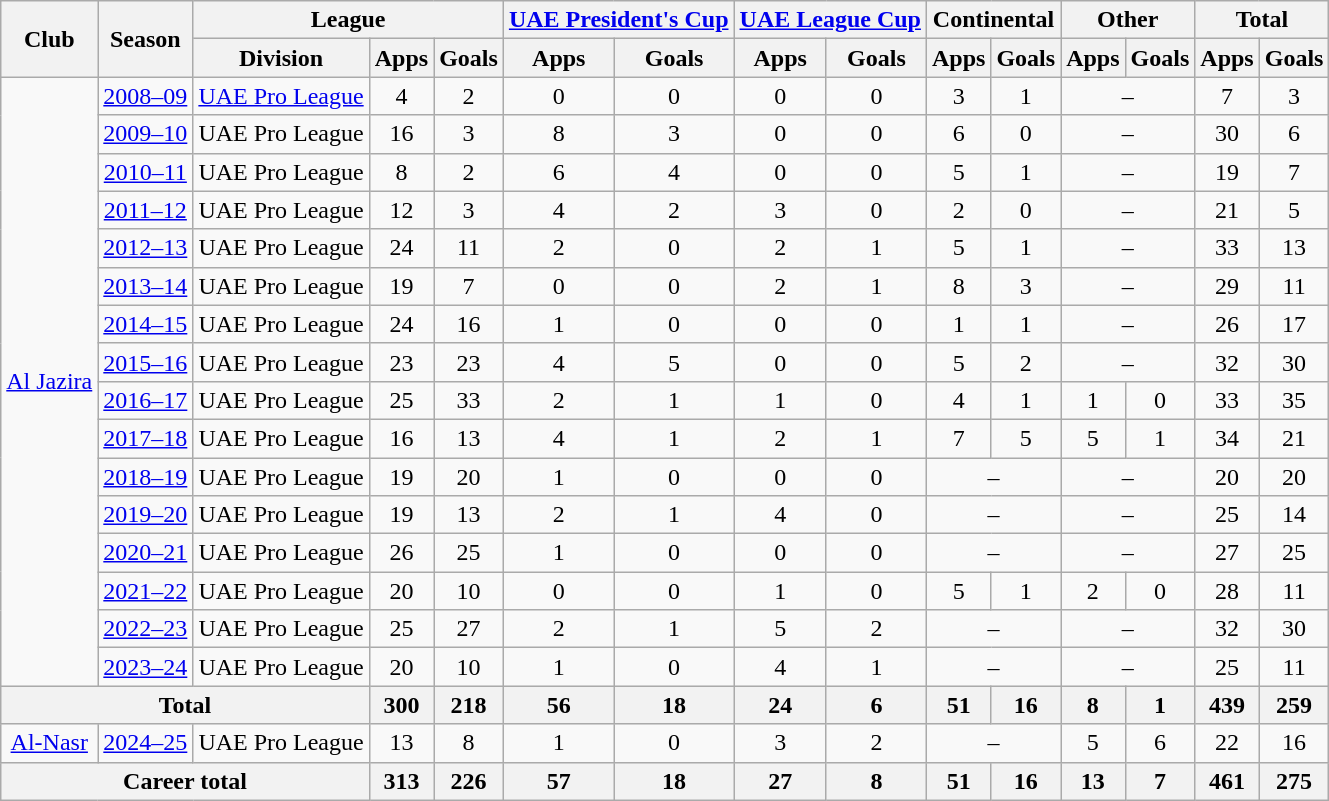<table class="wikitable" style="text-align:center">
<tr>
<th rowspan="2">Club</th>
<th rowspan="2">Season</th>
<th colspan="3">League</th>
<th colspan="2"><a href='#'>UAE President's Cup</a></th>
<th colspan="2"><a href='#'>UAE League Cup</a></th>
<th colspan="2">Continental</th>
<th colspan="2">Other</th>
<th colspan="2">Total</th>
</tr>
<tr>
<th>Division</th>
<th>Apps</th>
<th>Goals</th>
<th>Apps</th>
<th>Goals</th>
<th>Apps</th>
<th>Goals</th>
<th>Apps</th>
<th>Goals</th>
<th>Apps</th>
<th>Goals</th>
<th>Apps</th>
<th>Goals</th>
</tr>
<tr>
<td rowspan="16"><a href='#'>Al Jazira</a></td>
<td><a href='#'>2008–09</a></td>
<td><a href='#'>UAE Pro League</a></td>
<td>4</td>
<td>2</td>
<td>0</td>
<td>0</td>
<td>0</td>
<td>0</td>
<td>3</td>
<td>1</td>
<td colspan="2">–</td>
<td>7</td>
<td>3</td>
</tr>
<tr>
<td><a href='#'>2009–10</a></td>
<td>UAE Pro League</td>
<td>16</td>
<td>3</td>
<td>8</td>
<td>3</td>
<td>0</td>
<td>0</td>
<td>6</td>
<td>0</td>
<td colspan="2">–</td>
<td>30</td>
<td>6</td>
</tr>
<tr>
<td><a href='#'>2010–11</a></td>
<td>UAE Pro League</td>
<td>8</td>
<td>2</td>
<td>6</td>
<td>4</td>
<td>0</td>
<td>0</td>
<td>5</td>
<td>1</td>
<td colspan="2">–</td>
<td>19</td>
<td>7</td>
</tr>
<tr>
<td><a href='#'>2011–12</a></td>
<td>UAE Pro League</td>
<td>12</td>
<td>3</td>
<td>4</td>
<td>2</td>
<td>3</td>
<td>0</td>
<td>2</td>
<td>0</td>
<td colspan="2">–</td>
<td>21</td>
<td>5</td>
</tr>
<tr>
<td><a href='#'>2012–13</a></td>
<td>UAE Pro League</td>
<td>24</td>
<td>11</td>
<td>2</td>
<td>0</td>
<td>2</td>
<td>1</td>
<td>5</td>
<td>1</td>
<td colspan="2">–</td>
<td>33</td>
<td>13</td>
</tr>
<tr>
<td><a href='#'>2013–14</a></td>
<td>UAE Pro League</td>
<td>19</td>
<td>7</td>
<td>0</td>
<td>0</td>
<td>2</td>
<td>1</td>
<td>8</td>
<td>3</td>
<td colspan="2">–</td>
<td>29</td>
<td>11</td>
</tr>
<tr>
<td><a href='#'>2014–15</a></td>
<td>UAE Pro League</td>
<td>24</td>
<td>16</td>
<td>1</td>
<td>0</td>
<td>0</td>
<td>0</td>
<td>1</td>
<td>1</td>
<td colspan="2">–</td>
<td>26</td>
<td>17</td>
</tr>
<tr>
<td><a href='#'>2015–16</a></td>
<td>UAE Pro League</td>
<td>23</td>
<td>23</td>
<td>4</td>
<td>5</td>
<td>0</td>
<td>0</td>
<td>5</td>
<td>2</td>
<td colspan="2">–</td>
<td>32</td>
<td>30</td>
</tr>
<tr>
<td><a href='#'>2016–17</a></td>
<td>UAE Pro League</td>
<td>25</td>
<td>33</td>
<td>2</td>
<td>1</td>
<td>1</td>
<td>0</td>
<td>4</td>
<td>1</td>
<td>1</td>
<td>0</td>
<td>33</td>
<td>35</td>
</tr>
<tr>
<td><a href='#'>2017–18</a></td>
<td>UAE Pro League</td>
<td>16</td>
<td>13</td>
<td>4</td>
<td>1</td>
<td>2</td>
<td>1</td>
<td>7</td>
<td>5</td>
<td>5</td>
<td>1</td>
<td>34</td>
<td>21</td>
</tr>
<tr>
<td><a href='#'>2018–19</a></td>
<td>UAE Pro League</td>
<td>19</td>
<td>20</td>
<td>1</td>
<td>0</td>
<td>0</td>
<td>0</td>
<td colspan="2">–</td>
<td colspan="2">–</td>
<td>20</td>
<td>20</td>
</tr>
<tr>
<td><a href='#'>2019–20</a></td>
<td>UAE Pro League</td>
<td>19</td>
<td>13</td>
<td>2</td>
<td>1</td>
<td>4</td>
<td>0</td>
<td colspan="2">–</td>
<td colspan="2">–</td>
<td>25</td>
<td>14</td>
</tr>
<tr>
<td><a href='#'>2020–21</a></td>
<td>UAE Pro League</td>
<td>26</td>
<td>25</td>
<td>1</td>
<td>0</td>
<td>0</td>
<td>0</td>
<td colspan="2">–</td>
<td colspan="2">–</td>
<td>27</td>
<td>25</td>
</tr>
<tr>
<td><a href='#'>2021–22</a></td>
<td>UAE Pro League</td>
<td>20</td>
<td>10</td>
<td>0</td>
<td>0</td>
<td>1</td>
<td>0</td>
<td>5</td>
<td>1</td>
<td>2</td>
<td>0</td>
<td>28</td>
<td>11</td>
</tr>
<tr>
<td><a href='#'>2022–23</a></td>
<td>UAE Pro League</td>
<td>25</td>
<td>27</td>
<td>2</td>
<td>1</td>
<td>5</td>
<td>2</td>
<td colspan="2">–</td>
<td colspan="2">–</td>
<td>32</td>
<td>30</td>
</tr>
<tr>
<td><a href='#'>2023–24</a></td>
<td>UAE Pro League</td>
<td>20</td>
<td>10</td>
<td>1</td>
<td>0</td>
<td>4</td>
<td>1</td>
<td colspan="2">–</td>
<td colspan="2">–</td>
<td>25</td>
<td>11</td>
</tr>
<tr>
<th colspan="3">Total</th>
<th>300</th>
<th>218</th>
<th>56</th>
<th>18</th>
<th>24</th>
<th>6</th>
<th>51</th>
<th>16</th>
<th>8</th>
<th>1</th>
<th>439</th>
<th>259</th>
</tr>
<tr>
<td><a href='#'>Al-Nasr</a></td>
<td><a href='#'>2024–25</a></td>
<td>UAE Pro League</td>
<td>13</td>
<td>8</td>
<td>1</td>
<td>0</td>
<td>3</td>
<td>2</td>
<td colspan="2">–</td>
<td>5</td>
<td>6</td>
<td>22</td>
<td>16</td>
</tr>
<tr>
<th colspan="3">Career total</th>
<th>313</th>
<th>226</th>
<th>57</th>
<th>18</th>
<th>27</th>
<th>8</th>
<th>51</th>
<th>16</th>
<th>13</th>
<th>7</th>
<th>461</th>
<th>275</th>
</tr>
</table>
